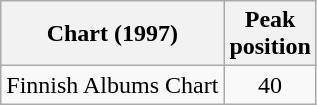<table class="wikitable">
<tr>
<th>Chart (1997)</th>
<th>Peak<br>position</th>
</tr>
<tr>
<td>Finnish Albums Chart</td>
<td style="text-align: center; ">40</td>
</tr>
</table>
